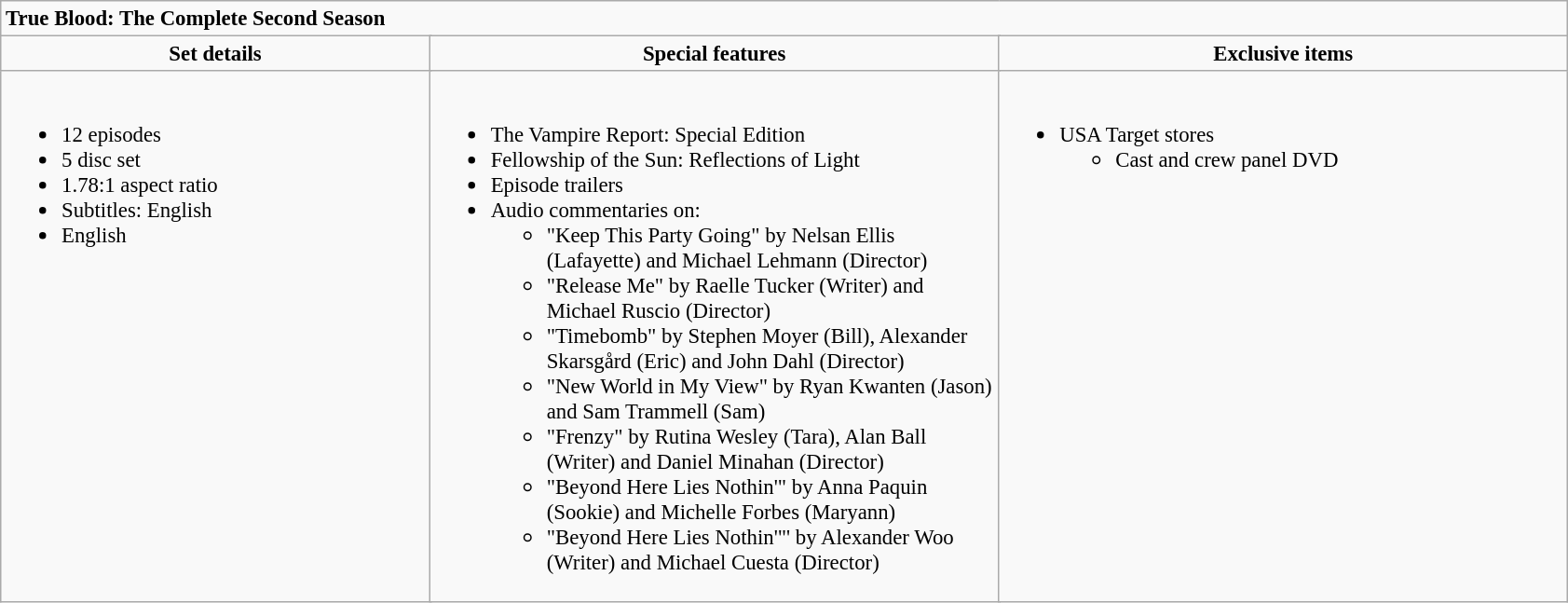<table class="wikitable" style="font-size:95%;">
<tr>
<td colspan="6"><strong>True Blood: The Complete Second Season</strong></td>
</tr>
<tr style="text-align:center;">
<td style="width:300px;" colspan="2"><strong>Set details</strong></td>
<td style="width:400px;" colspan="3"><strong>Special features</strong></td>
<td style="width:400px;" colspan="3"><strong>Exclusive items</strong></td>
</tr>
<tr valign="top">
<td colspan="2" style="text-align:left; width:300px;"><br><ul><li>12 episodes</li><li>5 disc set</li><li>1.78:1 aspect ratio</li><li>Subtitles: English</li><li>English</li></ul></td>
<td colspan="3" style="text-align:left; width:400px;"><br><ul><li>The Vampire Report: Special Edition</li><li>Fellowship of the Sun: Reflections of Light</li><li>Episode trailers</li><li>Audio commentaries on:<ul><li>"Keep This Party Going" by Nelsan Ellis (Lafayette) and Michael Lehmann (Director)</li><li>"Release Me" by Raelle Tucker (Writer) and Michael Ruscio (Director)</li><li>"Timebomb" by Stephen Moyer (Bill), Alexander Skarsgård (Eric) and John Dahl (Director)</li><li>"New World in My View" by Ryan Kwanten (Jason) and Sam Trammell (Sam)</li><li>"Frenzy" by Rutina Wesley (Tara), Alan Ball (Writer) and Daniel Minahan (Director)</li><li>"Beyond Here Lies Nothin'" by Anna Paquin (Sookie) and Michelle Forbes (Maryann)</li><li>"Beyond Here Lies Nothin'"' by Alexander Woo (Writer) and Michael Cuesta (Director)</li></ul></li></ul></td>
<td colspan="3" style="text-align:left; width:400px;"><br><ul><li>USA Target stores<ul><li>Cast and crew panel DVD</li></ul></li></ul></td>
</tr>
</table>
